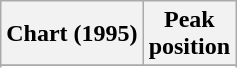<table class="wikitable sortable plainrowheaders" style="text-align:center">
<tr>
<th scope="col">Chart (1995)</th>
<th scope="col">Peak<br>position</th>
</tr>
<tr>
</tr>
<tr>
</tr>
</table>
